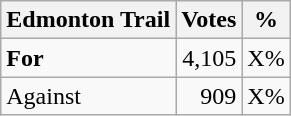<table class="wikitable">
<tr>
<th>Edmonton Trail</th>
<th>Votes</th>
<th>%</th>
</tr>
<tr>
<td><strong>For</strong></td>
<td align="right">4,105</td>
<td align="right">X%</td>
</tr>
<tr>
<td>Against</td>
<td align="right">909</td>
<td align="right">X%</td>
</tr>
</table>
